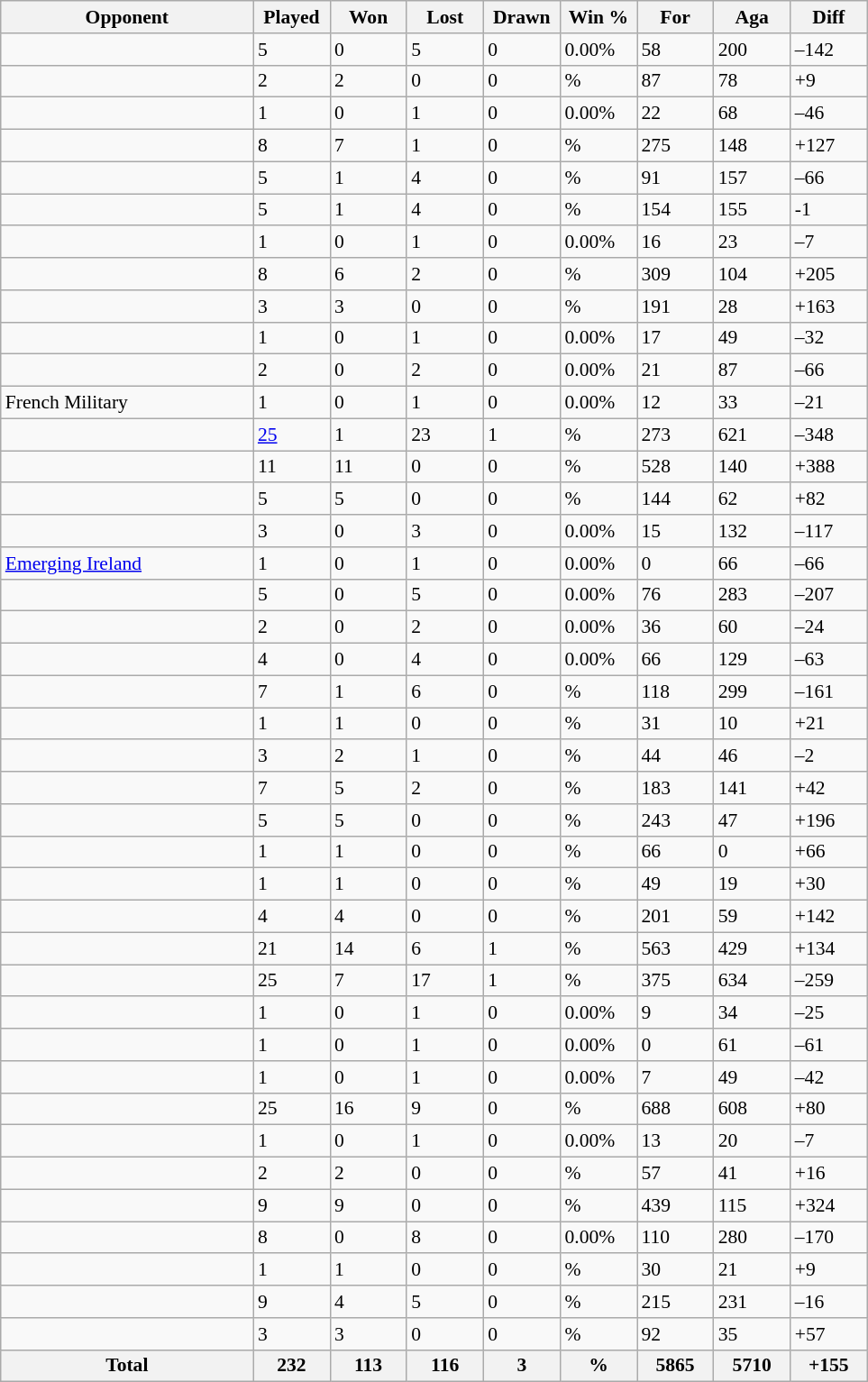<table class="wikitable sortable" style="font-size:90%">
<tr>
<th style="width:180px;">Opponent</th>
<th style="width:50px;">Played</th>
<th style="width:50px;">Won</th>
<th style="width:50px;">Lost</th>
<th style="width:50px;">Drawn</th>
<th style="width:50px;">Win %</th>
<th style="width:50px;">For</th>
<th style="width:50px;">Aga</th>
<th style="width:50px;">Diff</th>
</tr>
<tr>
<td></td>
<td>5</td>
<td>0</td>
<td>5</td>
<td>0</td>
<td>0.00%</td>
<td>58</td>
<td>200</td>
<td>–142</td>
</tr>
<tr>
<td></td>
<td>2</td>
<td>2</td>
<td>0</td>
<td>0</td>
<td>%</td>
<td>87</td>
<td>78</td>
<td>+9</td>
</tr>
<tr>
<td></td>
<td>1</td>
<td>0</td>
<td>1</td>
<td>0</td>
<td>0.00%</td>
<td>22</td>
<td>68</td>
<td>–46</td>
</tr>
<tr>
<td></td>
<td>8</td>
<td>7</td>
<td>1</td>
<td>0</td>
<td>%</td>
<td>275</td>
<td>148</td>
<td>+127</td>
</tr>
<tr>
<td></td>
<td>5</td>
<td>1</td>
<td>4</td>
<td>0</td>
<td>%</td>
<td>91</td>
<td>157</td>
<td>–66</td>
</tr>
<tr>
<td></td>
<td>5</td>
<td>1</td>
<td>4</td>
<td>0</td>
<td>%</td>
<td>154</td>
<td>155</td>
<td>-1</td>
</tr>
<tr>
<td></td>
<td>1</td>
<td>0</td>
<td>1</td>
<td>0</td>
<td>0.00%</td>
<td>16</td>
<td>23</td>
<td>–7</td>
</tr>
<tr>
<td></td>
<td>8</td>
<td>6</td>
<td>2</td>
<td>0</td>
<td>%</td>
<td>309</td>
<td>104</td>
<td>+205</td>
</tr>
<tr>
<td></td>
<td>3</td>
<td>3</td>
<td>0</td>
<td>0</td>
<td>%</td>
<td>191</td>
<td>28</td>
<td>+163</td>
</tr>
<tr>
<td></td>
<td>1</td>
<td>0</td>
<td>1</td>
<td>0</td>
<td>0.00%</td>
<td>17</td>
<td>49</td>
<td>–32</td>
</tr>
<tr>
<td></td>
<td>2</td>
<td>0</td>
<td>2</td>
<td>0</td>
<td>0.00%</td>
<td>21</td>
<td>87</td>
<td>–66</td>
</tr>
<tr>
<td> French Military</td>
<td>1</td>
<td>0</td>
<td>1</td>
<td>0</td>
<td>0.00%</td>
<td>12</td>
<td>33</td>
<td>–21</td>
</tr>
<tr>
<td></td>
<td><a href='#'>25</a></td>
<td>1</td>
<td>23</td>
<td>1</td>
<td>%</td>
<td>273</td>
<td>621</td>
<td>–348</td>
</tr>
<tr>
<td></td>
<td>11</td>
<td>11</td>
<td>0</td>
<td>0</td>
<td>%</td>
<td>528</td>
<td>140</td>
<td>+388</td>
</tr>
<tr>
<td></td>
<td>5</td>
<td>5</td>
<td>0</td>
<td>0</td>
<td>%</td>
<td>144</td>
<td>62</td>
<td>+82</td>
</tr>
<tr>
<td></td>
<td>3</td>
<td>0</td>
<td>3</td>
<td>0</td>
<td>0.00%</td>
<td>15</td>
<td>132</td>
<td>–117</td>
</tr>
<tr>
<td> <a href='#'>Emerging Ireland</a></td>
<td>1</td>
<td>0</td>
<td>1</td>
<td>0</td>
<td>0.00%</td>
<td>0</td>
<td>66</td>
<td>–66</td>
</tr>
<tr>
<td></td>
<td>5</td>
<td>0</td>
<td>5</td>
<td>0</td>
<td>0.00%</td>
<td>76</td>
<td>283</td>
<td>–207</td>
</tr>
<tr>
<td></td>
<td>2</td>
<td>0</td>
<td>2</td>
<td>0</td>
<td>0.00%</td>
<td>36</td>
<td>60</td>
<td>–24</td>
</tr>
<tr>
<td></td>
<td>4</td>
<td>0</td>
<td>4</td>
<td>0</td>
<td>0.00%</td>
<td>66</td>
<td>129</td>
<td>–63</td>
</tr>
<tr>
<td></td>
<td>7</td>
<td>1</td>
<td>6</td>
<td>0</td>
<td>%</td>
<td>118</td>
<td>299</td>
<td>–161</td>
</tr>
<tr>
<td></td>
<td>1</td>
<td>1</td>
<td>0</td>
<td>0</td>
<td>%</td>
<td>31</td>
<td>10</td>
<td>+21</td>
</tr>
<tr>
<td></td>
<td>3</td>
<td>2</td>
<td>1</td>
<td>0</td>
<td>%</td>
<td>44</td>
<td>46</td>
<td>–2</td>
</tr>
<tr>
<td></td>
<td>7</td>
<td>5</td>
<td>2</td>
<td>0</td>
<td>%</td>
<td>183</td>
<td>141</td>
<td>+42</td>
</tr>
<tr>
<td></td>
<td>5</td>
<td>5</td>
<td>0</td>
<td>0</td>
<td>%</td>
<td>243</td>
<td>47</td>
<td>+196</td>
</tr>
<tr>
<td></td>
<td>1</td>
<td>1</td>
<td>0</td>
<td>0</td>
<td>%</td>
<td>66</td>
<td>0</td>
<td>+66</td>
</tr>
<tr>
<td></td>
<td>1</td>
<td>1</td>
<td>0</td>
<td>0</td>
<td>%</td>
<td>49</td>
<td>19</td>
<td>+30</td>
</tr>
<tr>
<td></td>
<td>4</td>
<td>4</td>
<td>0</td>
<td>0</td>
<td>%</td>
<td>201</td>
<td>59</td>
<td>+142</td>
</tr>
<tr>
<td></td>
<td>21</td>
<td>14</td>
<td>6</td>
<td>1</td>
<td>%</td>
<td>563</td>
<td>429</td>
<td>+134</td>
</tr>
<tr>
<td></td>
<td>25</td>
<td>7</td>
<td>17</td>
<td>1</td>
<td>%</td>
<td>375</td>
<td>634</td>
<td>–259</td>
</tr>
<tr>
<td></td>
<td>1</td>
<td>0</td>
<td>1</td>
<td>0</td>
<td>0.00%</td>
<td>9</td>
<td>34</td>
<td>–25</td>
</tr>
<tr>
<td></td>
<td>1</td>
<td>0</td>
<td>1</td>
<td>0</td>
<td>0.00%</td>
<td>0</td>
<td>61</td>
<td>–61</td>
</tr>
<tr>
<td></td>
<td>1</td>
<td>0</td>
<td>1</td>
<td>0</td>
<td>0.00%</td>
<td>7</td>
<td>49</td>
<td>–42</td>
</tr>
<tr>
<td></td>
<td>25</td>
<td>16</td>
<td>9</td>
<td>0</td>
<td>%</td>
<td>688</td>
<td>608</td>
<td>+80</td>
</tr>
<tr>
<td></td>
<td>1</td>
<td>0</td>
<td>1</td>
<td>0</td>
<td>0.00%</td>
<td>13</td>
<td>20</td>
<td>–7</td>
</tr>
<tr>
<td></td>
<td>2</td>
<td>2</td>
<td>0</td>
<td>0</td>
<td>%</td>
<td>57</td>
<td>41</td>
<td>+16</td>
</tr>
<tr>
<td></td>
<td>9</td>
<td>9</td>
<td>0</td>
<td>0</td>
<td>%</td>
<td>439</td>
<td>115</td>
<td>+324</td>
</tr>
<tr>
<td></td>
<td>8</td>
<td>0</td>
<td>8</td>
<td>0</td>
<td>0.00%</td>
<td>110</td>
<td>280</td>
<td>–170</td>
</tr>
<tr>
<td></td>
<td>1</td>
<td>1</td>
<td>0</td>
<td>0</td>
<td>%</td>
<td>30</td>
<td>21</td>
<td>+9</td>
</tr>
<tr>
<td></td>
<td>9</td>
<td>4</td>
<td>5</td>
<td>0</td>
<td>%</td>
<td>215</td>
<td>231</td>
<td>–16</td>
</tr>
<tr>
<td></td>
<td>3</td>
<td>3</td>
<td>0</td>
<td>0</td>
<td>%</td>
<td>92</td>
<td>35</td>
<td>+57</td>
</tr>
<tr class="sortbottom">
<th>Total</th>
<th>232</th>
<th>113</th>
<th>116</th>
<th>3</th>
<th>%</th>
<th>5865</th>
<th>5710</th>
<th>+155</th>
</tr>
</table>
